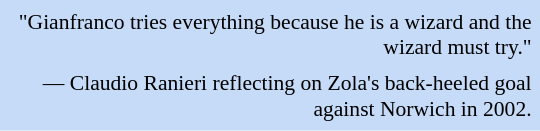<table class="toccolours" style="float: right; margin-right: 1.5em; margin-left: 1em; font-size: 90%; background:#c6dbf7; color:black; width:25em; max-width: 40%;" cellspacing="5">
<tr>
<td style="text-align: right;">"Gianfranco tries everything because he is a wizard and the wizard must try."</td>
</tr>
<tr>
<td style="text-align: right;">— Claudio Ranieri reflecting on Zola's back-heeled goal against Norwich in 2002.</td>
</tr>
</table>
